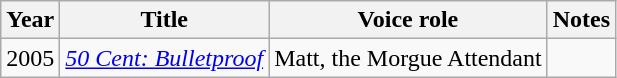<table class="wikitable sortable">
<tr>
<th>Year</th>
<th>Title</th>
<th>Voice role</th>
<th>Notes</th>
</tr>
<tr>
<td>2005</td>
<td><em><a href='#'>50 Cent: Bulletproof</a></em></td>
<td>Matt, the Morgue Attendant</td>
<td></td>
</tr>
</table>
